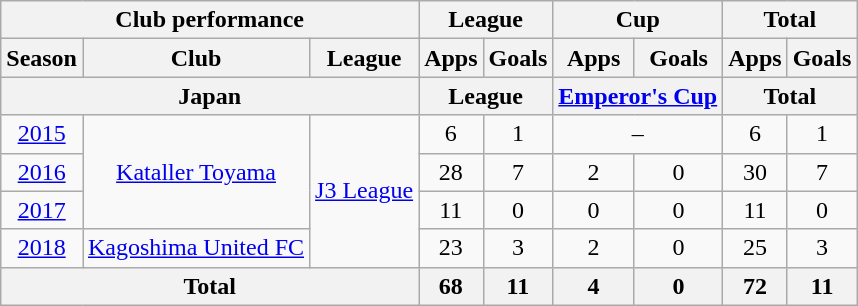<table class="wikitable" style="text-align:center;">
<tr>
<th colspan=3>Club performance</th>
<th colspan=2>League</th>
<th colspan=2>Cup</th>
<th colspan=2>Total</th>
</tr>
<tr>
<th>Season</th>
<th>Club</th>
<th>League</th>
<th>Apps</th>
<th>Goals</th>
<th>Apps</th>
<th>Goals</th>
<th>Apps</th>
<th>Goals</th>
</tr>
<tr>
<th colspan=3>Japan</th>
<th colspan=2>League</th>
<th colspan=2><a href='#'>Emperor's Cup</a></th>
<th colspan=2>Total</th>
</tr>
<tr>
<td><a href='#'>2015</a></td>
<td rowspan="3"><a href='#'>Kataller Toyama</a></td>
<td rowspan="4"><a href='#'>J3 League</a></td>
<td>6</td>
<td>1</td>
<td colspan="2">–</td>
<td>6</td>
<td>1</td>
</tr>
<tr>
<td><a href='#'>2016</a></td>
<td>28</td>
<td>7</td>
<td>2</td>
<td>0</td>
<td>30</td>
<td>7</td>
</tr>
<tr>
<td><a href='#'>2017</a></td>
<td>11</td>
<td>0</td>
<td>0</td>
<td>0</td>
<td>11</td>
<td>0</td>
</tr>
<tr>
<td><a href='#'>2018</a></td>
<td rowspan="1"><a href='#'>Kagoshima United FC</a></td>
<td>23</td>
<td>3</td>
<td>2</td>
<td>0</td>
<td>25</td>
<td>3</td>
</tr>
<tr>
<th colspan="3">Total</th>
<th>68</th>
<th>11</th>
<th>4</th>
<th>0</th>
<th>72</th>
<th>11</th>
</tr>
</table>
